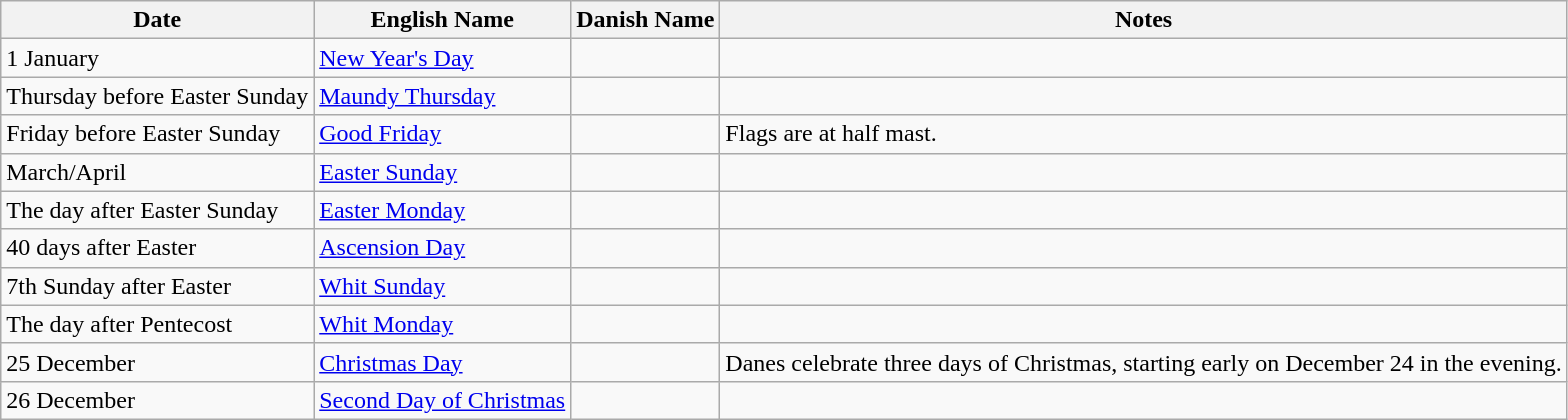<table class="wikitable">
<tr>
<th>Date</th>
<th>English Name</th>
<th>Danish Name</th>
<th>Notes</th>
</tr>
<tr>
<td>1 January</td>
<td><a href='#'>New Year's Day</a></td>
<td><em></em></td>
<td> </td>
</tr>
<tr>
<td>Thursday before Easter Sunday</td>
<td><a href='#'>Maundy Thursday</a></td>
<td><em></em></td>
<td> </td>
</tr>
<tr>
<td>Friday before Easter Sunday</td>
<td><a href='#'>Good Friday</a></td>
<td><em></em></td>
<td>Flags are at half mast.</td>
</tr>
<tr>
<td>March/April</td>
<td><a href='#'>Easter Sunday</a></td>
<td><em></em></td>
<td> </td>
</tr>
<tr>
<td>The day after Easter Sunday</td>
<td><a href='#'>Easter Monday</a></td>
<td><em></em></td>
<td> </td>
</tr>
<tr>
<td>40 days after Easter</td>
<td><a href='#'>Ascension Day</a></td>
<td><em></em></td>
<td> </td>
</tr>
<tr>
<td>7th Sunday after Easter</td>
<td><a href='#'>Whit Sunday</a></td>
<td><em></em></td>
<td></td>
</tr>
<tr>
<td>The day after Pentecost</td>
<td><a href='#'>Whit Monday</a></td>
<td><em></em></td>
<td></td>
</tr>
<tr>
<td>25 December</td>
<td><a href='#'>Christmas Day</a></td>
<td><em></em></td>
<td>Danes celebrate three days of Christmas, starting early on December 24 in the evening.</td>
</tr>
<tr>
<td>26 December</td>
<td><a href='#'>Second Day of Christmas</a></td>
<td><em></em></td>
<td></td>
</tr>
</table>
